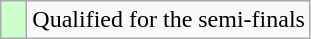<table class="wikitable">
<tr>
<td width=10px bgcolor="#ccffcc"></td>
<td>Qualified for the semi-finals</td>
</tr>
</table>
